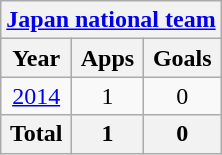<table class="wikitable" style="text-align:center">
<tr>
<th colspan=3><a href='#'>Japan national team</a></th>
</tr>
<tr>
<th>Year</th>
<th>Apps</th>
<th>Goals</th>
</tr>
<tr>
<td><a href='#'>2014</a></td>
<td>1</td>
<td>0</td>
</tr>
<tr>
<th>Total</th>
<th>1</th>
<th>0</th>
</tr>
</table>
